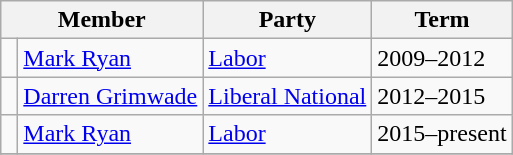<table class="wikitable">
<tr>
<th colspan="2">Member</th>
<th>Party</th>
<th>Term</th>
</tr>
<tr>
<td> </td>
<td><a href='#'>Mark Ryan</a></td>
<td><a href='#'>Labor</a></td>
<td>2009–2012</td>
</tr>
<tr>
<td> </td>
<td><a href='#'>Darren Grimwade</a></td>
<td><a href='#'>Liberal National</a></td>
<td>2012–2015</td>
</tr>
<tr>
<td> </td>
<td><a href='#'>Mark Ryan</a></td>
<td><a href='#'>Labor</a></td>
<td>2015–present</td>
</tr>
<tr>
</tr>
</table>
